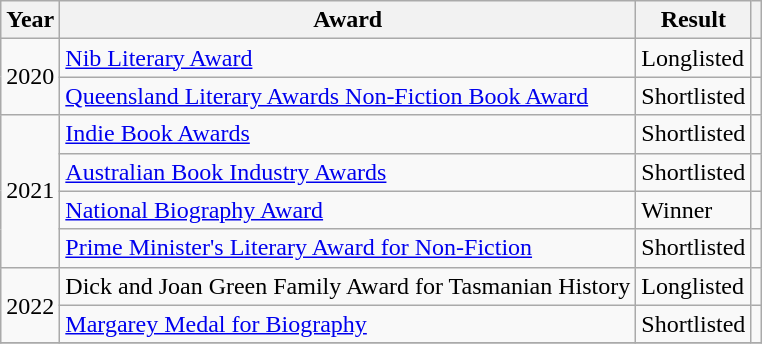<table class="wikitable">
<tr>
<th>Year</th>
<th>Award</th>
<th>Result</th>
<th></th>
</tr>
<tr>
<td rowspan="2">2020</td>
<td><a href='#'>Nib Literary Award</a></td>
<td>Longlisted</td>
<td></td>
</tr>
<tr>
<td><a href='#'>Queensland Literary Awards Non-Fiction Book Award</a></td>
<td>Shortlisted</td>
<td></td>
</tr>
<tr>
<td rowspan="4">2021</td>
<td><a href='#'>Indie Book Awards</a></td>
<td>Shortlisted</td>
<td></td>
</tr>
<tr>
<td><a href='#'>Australian Book Industry Awards</a></td>
<td>Shortlisted</td>
<td></td>
</tr>
<tr>
<td><a href='#'>National Biography Award</a></td>
<td>Winner</td>
<td></td>
</tr>
<tr>
<td><a href='#'>Prime Minister's Literary Award for Non-Fiction</a></td>
<td>Shortlisted</td>
<td></td>
</tr>
<tr>
<td rowspan="2">2022</td>
<td>Dick and Joan Green Family Award for Tasmanian History</td>
<td>Longlisted</td>
<td></td>
</tr>
<tr>
<td><a href='#'>Margarey Medal for Biography</a></td>
<td>Shortlisted</td>
<td></td>
</tr>
<tr>
</tr>
</table>
